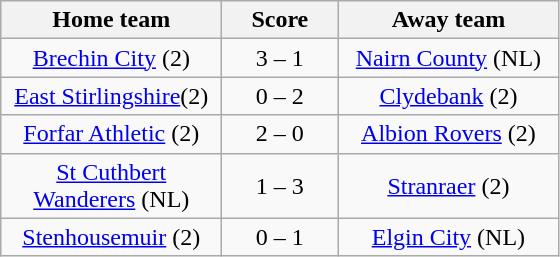<table class="wikitable" style="text-align: center">
<tr>
<th width=140>Home team</th>
<th width=70>Score</th>
<th width=140>Away team</th>
</tr>
<tr>
<td><a href='#'>Brechin City</a> (2)</td>
<td>3 – 1</td>
<td><a href='#'>Nairn County</a> (NL)</td>
</tr>
<tr>
<td><a href='#'>East Stirlingshire</a>(2)</td>
<td>0 – 2</td>
<td><a href='#'>Clydebank</a> (2)</td>
</tr>
<tr>
<td><a href='#'>Forfar Athletic</a> (2)</td>
<td>2 – 0</td>
<td><a href='#'>Albion Rovers</a> (2)</td>
</tr>
<tr>
<td><a href='#'>St Cuthbert Wanderers</a> (NL)</td>
<td>1 – 3</td>
<td><a href='#'>Stranraer</a> (2)</td>
</tr>
<tr>
<td><a href='#'>Stenhousemuir</a> (2)</td>
<td>0 – 1</td>
<td><a href='#'>Elgin City</a> (NL)</td>
</tr>
</table>
